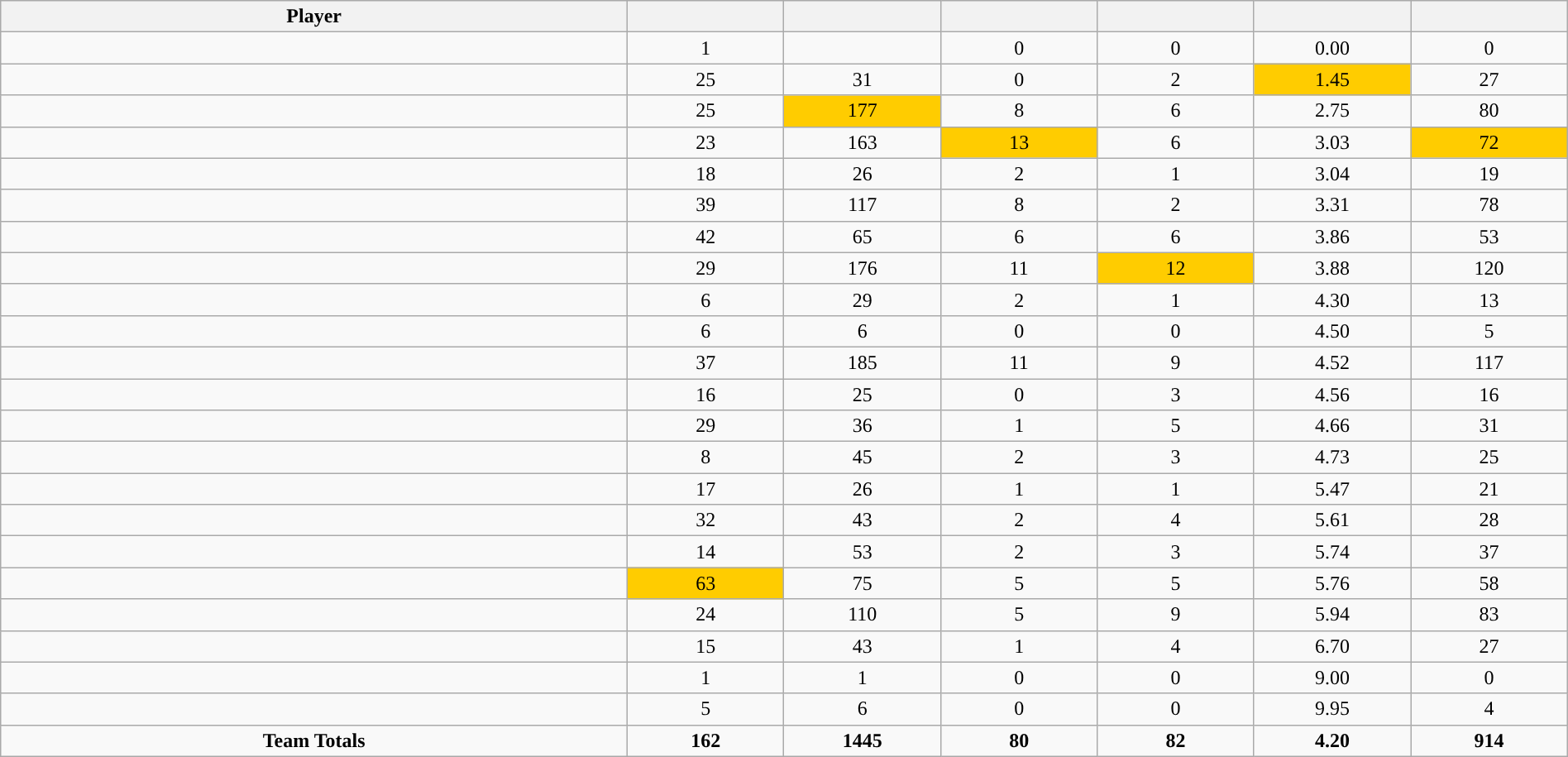<table class="wikitable sortable" style="text-align:center;" width="100%">
<tr>
<th width="40%">Player</th>
<th width="10%"></th>
<th width="10%" data-sort-type="number"></th>
<th width="10%"></th>
<th width="10%"></th>
<th width="10%"></th>
<th width="10%"></th>
</tr>
<tr>
<td></td>
<td>1</td>
<td></td>
<td>0</td>
<td>0</td>
<td>0.00</td>
<td>0</td>
</tr>
<tr>
<td></td>
<td>25</td>
<td>31</td>
<td>0</td>
<td>2</td>
<td style="background:#fc0;">1.45</td>
<td>27</td>
</tr>
<tr>
<td></td>
<td>25</td>
<td style="background:#fc0;">177</td>
<td>8</td>
<td>6</td>
<td>2.75</td>
<td>80</td>
</tr>
<tr>
<td></td>
<td>23</td>
<td>163</td>
<td style="background:#fc0;">13</td>
<td>6</td>
<td>3.03</td>
<td style="background:#fc0;">72</td>
</tr>
<tr>
<td></td>
<td>18</td>
<td>26</td>
<td>2</td>
<td>1</td>
<td>3.04</td>
<td>19</td>
</tr>
<tr>
<td></td>
<td>39</td>
<td>117</td>
<td>8</td>
<td>2</td>
<td>3.31</td>
<td>78</td>
</tr>
<tr>
<td></td>
<td>42</td>
<td>65</td>
<td>6</td>
<td>6</td>
<td>3.86</td>
<td>53</td>
</tr>
<tr>
<td></td>
<td>29</td>
<td>176</td>
<td>11</td>
<td style="background:#fc0;">12</td>
<td>3.88</td>
<td>120</td>
</tr>
<tr>
<td></td>
<td>6</td>
<td>29</td>
<td>2</td>
<td>1</td>
<td>4.30</td>
<td>13</td>
</tr>
<tr>
<td></td>
<td>6</td>
<td>6</td>
<td>0</td>
<td>0</td>
<td>4.50</td>
<td>5</td>
</tr>
<tr>
<td></td>
<td>37</td>
<td>185</td>
<td>11</td>
<td>9</td>
<td>4.52</td>
<td>117</td>
</tr>
<tr>
<td></td>
<td>16</td>
<td>25</td>
<td>0</td>
<td>3</td>
<td>4.56</td>
<td>16</td>
</tr>
<tr>
<td></td>
<td>29</td>
<td>36</td>
<td>1</td>
<td>5</td>
<td>4.66</td>
<td>31</td>
</tr>
<tr>
<td></td>
<td>8</td>
<td>45</td>
<td>2</td>
<td>3</td>
<td>4.73</td>
<td>25</td>
</tr>
<tr>
<td></td>
<td>17</td>
<td>26</td>
<td>1</td>
<td>1</td>
<td>5.47</td>
<td>21</td>
</tr>
<tr>
<td></td>
<td>32</td>
<td>43</td>
<td>2</td>
<td>4</td>
<td>5.61</td>
<td>28</td>
</tr>
<tr>
<td></td>
<td>14</td>
<td>53</td>
<td>2</td>
<td>3</td>
<td>5.74</td>
<td>37</td>
</tr>
<tr>
<td></td>
<td style="background:#fc0;">63</td>
<td>75</td>
<td>5</td>
<td>5</td>
<td>5.76</td>
<td>58</td>
</tr>
<tr>
<td></td>
<td>24</td>
<td>110</td>
<td>5</td>
<td>9</td>
<td>5.94</td>
<td>83</td>
</tr>
<tr>
<td></td>
<td>15</td>
<td>43</td>
<td>1</td>
<td>4</td>
<td>6.70</td>
<td>27</td>
</tr>
<tr>
<td></td>
<td>1</td>
<td>1</td>
<td>0</td>
<td>0</td>
<td>9.00</td>
<td>0</td>
</tr>
<tr>
<td></td>
<td>5</td>
<td>6</td>
<td>0</td>
<td>0</td>
<td>9.95</td>
<td>4</td>
</tr>
<tr>
<td><strong>Team Totals</strong></td>
<td><strong>162</strong></td>
<td><strong>1445</strong></td>
<td><strong>80</strong></td>
<td><strong>82</strong></td>
<td><strong>4.20</strong></td>
<td><strong>914</strong></td>
</tr>
</table>
